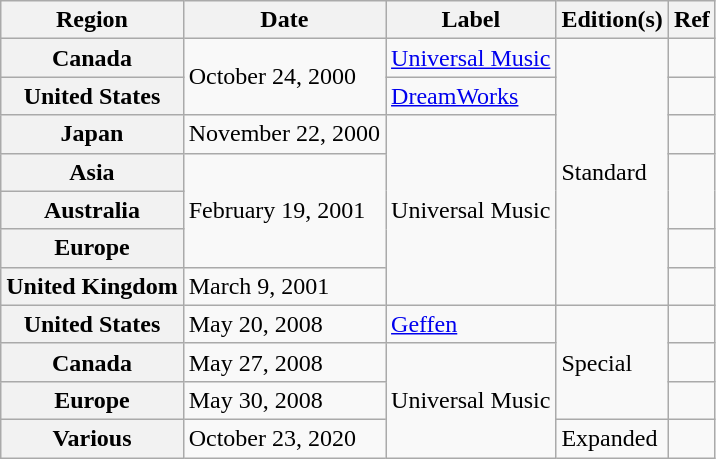<table class="wikitable plainrowheaders">
<tr>
<th scope="col">Region</th>
<th scope="col">Date</th>
<th scope="col">Label</th>
<th scope="col">Edition(s)</th>
<th scope="col">Ref</th>
</tr>
<tr>
<th scope="row">Canada</th>
<td rowspan="2">October 24, 2000</td>
<td><a href='#'>Universal Music</a></td>
<td rowspan="7">Standard</td>
<td></td>
</tr>
<tr>
<th scope="row">United States</th>
<td><a href='#'>DreamWorks</a></td>
<td></td>
</tr>
<tr>
<th scope="row">Japan</th>
<td>November 22, 2000</td>
<td rowspan="5">Universal Music</td>
<td></td>
</tr>
<tr>
<th scope="row">Asia</th>
<td rowspan="3">February 19, 2001</td>
<td rowspan="2"></td>
</tr>
<tr>
<th scope="row">Australia</th>
</tr>
<tr>
<th scope="row">Europe</th>
<td></td>
</tr>
<tr>
<th scope="row">United Kingdom</th>
<td>March 9, 2001</td>
<td></td>
</tr>
<tr>
<th scope="row">United States</th>
<td>May 20, 2008</td>
<td><a href='#'>Geffen</a></td>
<td rowspan="3">Special</td>
<td></td>
</tr>
<tr>
<th scope="row">Canada</th>
<td>May 27, 2008</td>
<td rowspan="3">Universal Music</td>
<td></td>
</tr>
<tr>
<th scope="row">Europe</th>
<td>May 30, 2008</td>
<td></td>
</tr>
<tr>
<th scope="row">Various</th>
<td>October 23, 2020</td>
<td>Expanded</td>
<td></td>
</tr>
</table>
